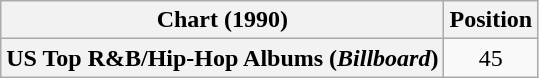<table class="wikitable plainrowheaders" style="text-align:center">
<tr>
<th scope="col">Chart (1990)</th>
<th scope="col">Position</th>
</tr>
<tr>
<th scope="row">US Top R&B/Hip-Hop Albums (<em>Billboard</em>)</th>
<td>45</td>
</tr>
</table>
